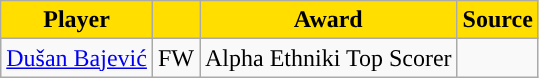<table class="wikitable">
<tr>
<th style="background:#FFDE00">Player</th>
<th style="background:#FFDE00"></th>
<th style="background:#FFDE00">Award</th>
<th style="background:#FFDE00">Source</th>
</tr>
<tr>
<td> <a href='#'>Dušan Bajević</a></td>
<td align="center">FW</td>
<td align="center">Alpha Ethniki Top Scorer</td>
<td align="center"></td>
</tr>
</table>
